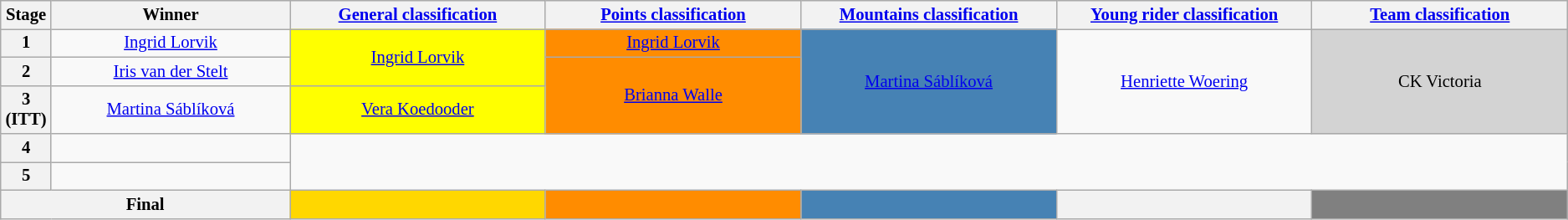<table class="wikitable" style="text-align: center; font-size:86%;">
<tr style="background-color: #efefef;">
<th width="1%">Stage</th>
<th width="14%">Winner</th>
<th width="15%"><a href='#'>General classification</a><br></th>
<th width="15%"><a href='#'>Points classification</a><br></th>
<th width="15%"><a href='#'>Mountains classification</a><br></th>
<th width="15%"><a href='#'>Young rider classification</a><br></th>
<th width="15%"><a href='#'>Team classification</a><br></th>
</tr>
<tr>
<th>1</th>
<td><a href='#'>Ingrid Lorvik</a></td>
<td style="background:yellow;" rowspan=2><a href='#'>Ingrid Lorvik</a></td>
<td style="background:#FF8C00;"><a href='#'>Ingrid Lorvik</a></td>
<td style="background:#4682B4;" rowspan=3><a href='#'>Martina Sáblíková</a></td>
<td style="background:offwhite;" rowspan=3><a href='#'>Henriette Woering</a></td>
<td style="background:lightgrey;" rowspan=3>CK Victoria</td>
</tr>
<tr>
<th>2</th>
<td><a href='#'>Iris van der Stelt</a></td>
<td style="background:#FF8C00;" rowspan=2><a href='#'>Brianna Walle</a></td>
</tr>
<tr>
<th>3 (ITT)</th>
<td><a href='#'>Martina Sáblíková</a></td>
<td style="background:yellow;"><a href='#'>Vera Koedooder</a></td>
</tr>
<tr>
<th>4</th>
<td></td>
</tr>
<tr>
<th>5</th>
<td></td>
</tr>
<tr>
<th colspan=2><strong>Final</strong></th>
<th style="background:gold;"></th>
<th style="background:#FF8C00;"></th>
<th style="background:#4682B4;"></th>
<th style="background:offwhite;"></th>
<th style="background:grey;"></th>
</tr>
</table>
